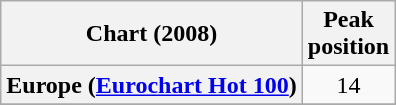<table class="wikitable sortable plainrowheaders" style="text-align:center">
<tr>
<th scope="col">Chart (2008)</th>
<th scope="col">Peak<br>position</th>
</tr>
<tr>
<th scope="row">Europe (<a href='#'>Eurochart Hot 100</a>)</th>
<td>14</td>
</tr>
<tr>
</tr>
<tr>
</tr>
<tr>
</tr>
</table>
